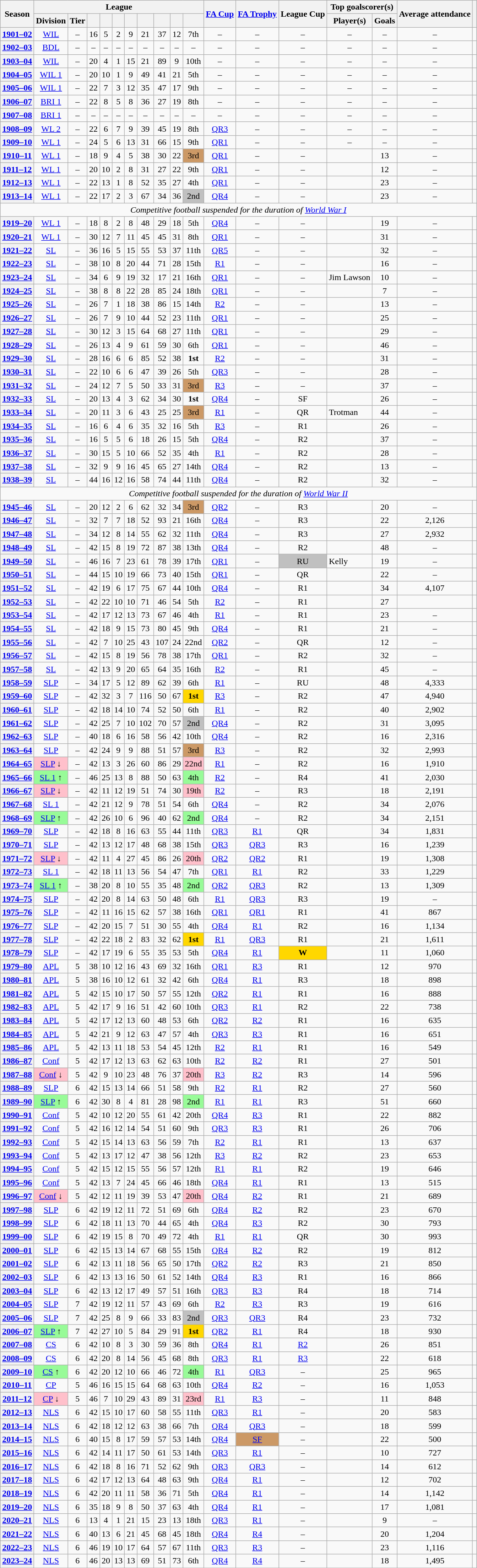<table class="wikitable sortable" style="text-align:center">
<tr>
<th scope=col rowspan="2">Season</th>
<th scope=colgroup colspan="10">League</th>
<th scope=col rowspan="2" class="unsortable"><a href='#'>FA Cup</a></th>
<th scope=col rowspan="2" class="unsortable"><a href='#'>FA Trophy</a></th>
<th scope=col rowspan="2" class="unsortable">League Cup</th>
<th scope=colgroup colspan="2">Top goalscorer(s)</th>
<th scope=col rowspan="2">Average attendance</th>
<th scope=col class="unsortable" rowspan="2"></th>
</tr>
<tr>
<th scope=col>Division</th>
<th scope=col>Tier</th>
<th scope=col></th>
<th scope=col></th>
<th scope=col></th>
<th scope=col></th>
<th scope=col></th>
<th scope=col></th>
<th scope=col></th>
<th scope=col></th>
<th scope=col>Player(s)</th>
<th scope=col>Goals</th>
</tr>
<tr>
<th scope=row><a href='#'>1901–02</a></th>
<td><a href='#'>WIL</a></td>
<td>–</td>
<td>16</td>
<td>5</td>
<td>2</td>
<td>9</td>
<td>21</td>
<td>37</td>
<td>12</td>
<td>7th</td>
<td>–</td>
<td>–</td>
<td>–</td>
<td>–</td>
<td>–</td>
<td>–</td>
<td></td>
</tr>
<tr>
<th scope=row><a href='#'>1902–03</a></th>
<td><a href='#'>BDL</a></td>
<td>–</td>
<td>–</td>
<td>–</td>
<td>–</td>
<td>–</td>
<td>–</td>
<td>–</td>
<td>–</td>
<td>–</td>
<td>–</td>
<td>–</td>
<td>–</td>
<td>–</td>
<td>–</td>
<td>–</td>
<td></td>
</tr>
<tr>
<th scope=row><a href='#'>1903–04</a></th>
<td><a href='#'>WIL</a></td>
<td>–</td>
<td>20</td>
<td>4</td>
<td>1</td>
<td>15</td>
<td>21</td>
<td>89</td>
<td>9</td>
<td>10th</td>
<td>–</td>
<td>–</td>
<td>–</td>
<td>–</td>
<td>–</td>
<td>–</td>
<td></td>
</tr>
<tr>
<th scope=row><a href='#'>1904–05</a></th>
<td><a href='#'>WIL 1</a></td>
<td>–</td>
<td>20</td>
<td>10</td>
<td>1</td>
<td>9</td>
<td>49</td>
<td>41</td>
<td>21</td>
<td>5th</td>
<td>–</td>
<td>–</td>
<td>–</td>
<td>–</td>
<td>–</td>
<td>–</td>
<td></td>
</tr>
<tr>
<th scope=row><a href='#'>1905–06</a></th>
<td><a href='#'>WIL 1</a></td>
<td>–</td>
<td>22</td>
<td>7</td>
<td>3</td>
<td>12</td>
<td>35</td>
<td>47</td>
<td>17</td>
<td>9th</td>
<td>–</td>
<td>–</td>
<td>–</td>
<td>–</td>
<td>–</td>
<td>–</td>
<td></td>
</tr>
<tr>
<th scope=row><a href='#'>1906–07</a></th>
<td><a href='#'>BRI 1</a></td>
<td>–</td>
<td>22</td>
<td>8</td>
<td>5</td>
<td>8</td>
<td>36</td>
<td>27</td>
<td>19</td>
<td>8th</td>
<td>–</td>
<td>–</td>
<td>–</td>
<td>–</td>
<td>–</td>
<td>–</td>
<td></td>
</tr>
<tr>
<th scope="row"><a href='#'>1907–08</a></th>
<td><a href='#'>BRI 1</a></td>
<td>–</td>
<td>–</td>
<td>–</td>
<td>–</td>
<td>–</td>
<td>–</td>
<td>–</td>
<td>–</td>
<td>–</td>
<td>–</td>
<td>–</td>
<td>–</td>
<td>–</td>
<td>–</td>
<td>–</td>
<td></td>
</tr>
<tr>
<th scope="row"><a href='#'>1908–09</a></th>
<td><a href='#'>WL 2</a></td>
<td>–</td>
<td>22</td>
<td>6</td>
<td>7</td>
<td>9</td>
<td>39</td>
<td>45</td>
<td>19</td>
<td>8th</td>
<td><a href='#'>QR3</a></td>
<td>–</td>
<td>–</td>
<td>–</td>
<td>–</td>
<td>–</td>
<td></td>
</tr>
<tr>
<th scope="row"><a href='#'>1909–10</a></th>
<td><a href='#'>WL 1</a></td>
<td>–</td>
<td>24</td>
<td>5</td>
<td>6</td>
<td>13</td>
<td>31</td>
<td>66</td>
<td>15</td>
<td>9th</td>
<td><a href='#'>QR1</a></td>
<td>–</td>
<td>–</td>
<td>–</td>
<td>–</td>
<td>–</td>
<td></td>
</tr>
<tr>
<th scope="row"><a href='#'>1910–11</a></th>
<td><a href='#'>WL  1</a></td>
<td>–</td>
<td>18</td>
<td>9</td>
<td>4</td>
<td>5</td>
<td>38</td>
<td>30</td>
<td>22</td>
<td bgcolor="cc9966" align="center">3rd</td>
<td><a href='#'>QR1</a></td>
<td>–</td>
<td>–</td>
<td align="left"></td>
<td>13</td>
<td>–</td>
<td></td>
</tr>
<tr>
<th scope="row"><a href='#'>1911–12</a></th>
<td><a href='#'>WL 1</a></td>
<td>–</td>
<td>20</td>
<td>10</td>
<td>2</td>
<td>8</td>
<td>31</td>
<td>27</td>
<td>22</td>
<td>9th</td>
<td><a href='#'>QR1</a></td>
<td>–</td>
<td>–</td>
<td align="left"></td>
<td>12</td>
<td>–</td>
<td></td>
</tr>
<tr>
<th scope="row"><a href='#'>1912–13</a></th>
<td><a href='#'>WL 1</a></td>
<td>–</td>
<td>22</td>
<td>13</td>
<td>1</td>
<td>8</td>
<td>52</td>
<td>35</td>
<td>27</td>
<td>4th</td>
<td><a href='#'>QR1</a></td>
<td>–</td>
<td>–</td>
<td align="left"></td>
<td>23</td>
<td>–</td>
<td></td>
</tr>
<tr>
<th scope="row"><a href='#'>1913–14</a></th>
<td><a href='#'>WL  1</a></td>
<td>–</td>
<td>22</td>
<td>17</td>
<td>2</td>
<td>3</td>
<td>67</td>
<td>34</td>
<td>36</td>
<td rowspan="1" style="background:Silver;">2nd</td>
<td><a href='#'>QR4</a></td>
<td>–</td>
<td>–</td>
<td align="left"></td>
<td>23</td>
<td>–</td>
<td></td>
</tr>
<tr>
<td colspan="18"><em>Competitive football suspended for the duration of <a href='#'>World War I</a></em></td>
</tr>
<tr>
<th scope="row"><a href='#'>1919–20</a></th>
<td><a href='#'>WL 1</a></td>
<td>–</td>
<td>18</td>
<td>8</td>
<td>2</td>
<td>8</td>
<td>48</td>
<td>29</td>
<td>18</td>
<td>5th</td>
<td><a href='#'>QR4</a></td>
<td>–</td>
<td>–</td>
<td align="left"></td>
<td>19</td>
<td>–</td>
<td></td>
</tr>
<tr>
<th scope="row"><a href='#'>1920–21</a></th>
<td><a href='#'>WL 1</a></td>
<td>–</td>
<td>30</td>
<td>12</td>
<td>7</td>
<td>11</td>
<td>45</td>
<td>45</td>
<td>31</td>
<td>8th</td>
<td><a href='#'>QR1</a></td>
<td>–</td>
<td>–</td>
<td align="left"></td>
<td>31</td>
<td>–</td>
<td></td>
</tr>
<tr>
<th scope="row"><a href='#'>1921–22</a></th>
<td><a href='#'>SL</a></td>
<td>–</td>
<td>36</td>
<td>16</td>
<td>5</td>
<td>15</td>
<td>55</td>
<td>53</td>
<td>37</td>
<td>11th</td>
<td><a href='#'>QR5</a></td>
<td>–</td>
<td>–</td>
<td align="left"></td>
<td>32</td>
<td>–</td>
<td></td>
</tr>
<tr>
<th scope="row"><a href='#'>1922–23</a></th>
<td><a href='#'>SL</a></td>
<td>–</td>
<td>38</td>
<td>10</td>
<td>8</td>
<td>20</td>
<td>44</td>
<td>71</td>
<td>28</td>
<td>15th</td>
<td><a href='#'>R1</a></td>
<td>–</td>
<td>–</td>
<td align="left"></td>
<td>16</td>
<td>–</td>
<td></td>
</tr>
<tr>
<th scope="row"><a href='#'>1923–24</a></th>
<td><a href='#'>SL</a></td>
<td>–</td>
<td>34</td>
<td>6</td>
<td>9</td>
<td>19</td>
<td>32</td>
<td>17</td>
<td>21</td>
<td>16th</td>
<td><a href='#'>QR1</a></td>
<td>–</td>
<td>–</td>
<td align="left">Jim Lawson</td>
<td>10</td>
<td>–</td>
<td></td>
</tr>
<tr>
<th scope="row"><a href='#'>1924–25</a></th>
<td><a href='#'>SL</a></td>
<td>–</td>
<td>38</td>
<td>8</td>
<td>8</td>
<td>22</td>
<td>28</td>
<td>85</td>
<td>24</td>
<td>18th</td>
<td><a href='#'>QR1</a></td>
<td>–</td>
<td>–</td>
<td align="left"></td>
<td>7</td>
<td>–</td>
<td></td>
</tr>
<tr>
<th scope="row"><a href='#'>1925–26</a></th>
<td><a href='#'>SL</a></td>
<td>–</td>
<td>26</td>
<td>7</td>
<td>1</td>
<td>18</td>
<td>38</td>
<td>86</td>
<td>15</td>
<td>14th</td>
<td><a href='#'>R2</a></td>
<td>–</td>
<td>–</td>
<td align="left"></td>
<td>13</td>
<td>–</td>
<td></td>
</tr>
<tr>
<th scope="row"><a href='#'>1926–27</a></th>
<td><a href='#'>SL</a></td>
<td>–</td>
<td>26</td>
<td>7</td>
<td>9</td>
<td>10</td>
<td>44</td>
<td>52</td>
<td>23</td>
<td>11th</td>
<td><a href='#'>QR1</a></td>
<td>–</td>
<td>–</td>
<td align="left"></td>
<td>25</td>
<td>–</td>
<td></td>
</tr>
<tr>
<th scope="row"><a href='#'>1927–28</a></th>
<td><a href='#'>SL</a></td>
<td>–</td>
<td>30</td>
<td>12</td>
<td>3</td>
<td>15</td>
<td>64</td>
<td>68</td>
<td>27</td>
<td>11th</td>
<td><a href='#'>QR1</a></td>
<td>–</td>
<td>–</td>
<td align="left"></td>
<td>29</td>
<td>–</td>
<td></td>
</tr>
<tr>
<th scope="row"><a href='#'>1928–29</a></th>
<td><a href='#'>SL</a></td>
<td>–</td>
<td>26</td>
<td>13</td>
<td>4</td>
<td>9</td>
<td>61</td>
<td>59</td>
<td>30</td>
<td>6th</td>
<td><a href='#'>QR1</a></td>
<td>–</td>
<td>–</td>
<td align="left"></td>
<td>46</td>
<td>–</td>
<td></td>
</tr>
<tr>
<th scope="row"><a href='#'>1929–30</a></th>
<td><a href='#'>SL</a></td>
<td>–</td>
<td>28</td>
<td>16</td>
<td>6</td>
<td>6</td>
<td>85</td>
<td>52</td>
<td>38</td>
<td><strong>1st</strong></td>
<td><a href='#'>R2</a></td>
<td>–</td>
<td>–</td>
<td align="left"></td>
<td>31</td>
<td>–</td>
<td></td>
</tr>
<tr>
<th scope="row"><a href='#'>1930–31</a></th>
<td><a href='#'>SL</a></td>
<td>–</td>
<td>22</td>
<td>10</td>
<td>6</td>
<td>6</td>
<td>47</td>
<td>39</td>
<td>26</td>
<td>5th</td>
<td><a href='#'>QR3</a></td>
<td>–</td>
<td>–</td>
<td align="left"></td>
<td>28</td>
<td>–</td>
<td></td>
</tr>
<tr>
<th scope="row"><a href='#'>1931–32</a></th>
<td><a href='#'>SL</a></td>
<td>–</td>
<td>24</td>
<td>12</td>
<td>7</td>
<td>5</td>
<td>50</td>
<td>33</td>
<td>31</td>
<td bgcolor="cc9966" align="center">3rd</td>
<td><a href='#'>R3</a></td>
<td>–</td>
<td>–</td>
<td align="left"></td>
<td>37</td>
<td>–</td>
<td></td>
</tr>
<tr>
<th scope="row"><a href='#'>1932–33</a></th>
<td><a href='#'>SL</a></td>
<td>–</td>
<td>20</td>
<td>13</td>
<td>4</td>
<td>3</td>
<td>62</td>
<td>34</td>
<td>30</td>
<td><strong>1st</strong></td>
<td><a href='#'>QR4</a></td>
<td>–</td>
<td>SF</td>
<td align="left"></td>
<td>26</td>
<td>–</td>
<td></td>
</tr>
<tr>
<th scope="row"><a href='#'>1933–34</a></th>
<td><a href='#'>SL</a></td>
<td>–</td>
<td>20</td>
<td>11</td>
<td>3</td>
<td>6</td>
<td>43</td>
<td>25</td>
<td>25</td>
<td bgcolor="cc9966" align="center">3rd</td>
<td><a href='#'>R1</a></td>
<td>–</td>
<td>QR</td>
<td align="left">Trotman</td>
<td>44</td>
<td>–</td>
<td></td>
</tr>
<tr>
<th scope="row"><a href='#'>1934–35</a></th>
<td><a href='#'>SL</a></td>
<td>–</td>
<td>16</td>
<td>6</td>
<td>4</td>
<td>6</td>
<td>35</td>
<td>32</td>
<td>16</td>
<td>5th</td>
<td><a href='#'>R3</a></td>
<td>–</td>
<td>R1</td>
<td align="left"></td>
<td>26</td>
<td>–</td>
<td></td>
</tr>
<tr>
<th scope="row"><a href='#'>1935–36</a></th>
<td><a href='#'>SL</a></td>
<td>–</td>
<td>16</td>
<td>5</td>
<td>5</td>
<td>6</td>
<td>18</td>
<td>26</td>
<td>15</td>
<td>5th</td>
<td><a href='#'>QR4</a></td>
<td>–</td>
<td>R2</td>
<td align="left"></td>
<td>37</td>
<td>–</td>
<td></td>
</tr>
<tr>
<th scope="row"><a href='#'>1936–37</a></th>
<td><a href='#'>SL</a></td>
<td>–</td>
<td>30</td>
<td>15</td>
<td>5</td>
<td>10</td>
<td>66</td>
<td>52</td>
<td>35</td>
<td>4th</td>
<td><a href='#'>R1</a></td>
<td>–</td>
<td>R2</td>
<td align="left"></td>
<td>28</td>
<td>–</td>
<td></td>
</tr>
<tr>
<th scope="row"><a href='#'>1937–38</a></th>
<td><a href='#'>SL</a></td>
<td>–</td>
<td>32</td>
<td>9</td>
<td>9</td>
<td>16</td>
<td>45</td>
<td>65</td>
<td>27</td>
<td>14th</td>
<td><a href='#'>QR4</a></td>
<td>–</td>
<td>R2</td>
<td align="left"></td>
<td>13</td>
<td>–</td>
<td></td>
</tr>
<tr>
<th scope="row"><a href='#'>1938–39</a></th>
<td><a href='#'>SL</a></td>
<td>–</td>
<td>44</td>
<td>16</td>
<td>12</td>
<td>16</td>
<td>58</td>
<td>74</td>
<td>44</td>
<td>11th</td>
<td><a href='#'>QR4</a></td>
<td>–</td>
<td>R2</td>
<td align="left"></td>
<td>32</td>
<td>–</td>
<td></td>
</tr>
<tr>
<td colspan="18"><em>Competitive football suspended for the duration of <a href='#'>World War II</a></em></td>
</tr>
<tr>
<th scope="row"><a href='#'>1945–46</a></th>
<td><a href='#'>SL</a></td>
<td>–</td>
<td>20</td>
<td>12</td>
<td>2</td>
<td>6</td>
<td>62</td>
<td>32</td>
<td>34</td>
<td bgcolor="cc9966" align="center">3rd</td>
<td><a href='#'>QR2</a></td>
<td>–</td>
<td>R3</td>
<td align="left"></td>
<td>20</td>
<td>–</td>
<td></td>
</tr>
<tr>
<th scope="row"><a href='#'>1946–47</a></th>
<td><a href='#'>SL</a></td>
<td>–</td>
<td>32</td>
<td>7</td>
<td>7</td>
<td>18</td>
<td>52</td>
<td>93</td>
<td>21</td>
<td>16th</td>
<td><a href='#'>QR4</a></td>
<td>–</td>
<td>R3</td>
<td align="left"></td>
<td>22</td>
<td data-sort-value=2126>2,126</td>
<td></td>
</tr>
<tr>
<th scope="row"><a href='#'>1947–48</a></th>
<td><a href='#'>SL</a></td>
<td>–</td>
<td>34</td>
<td>12</td>
<td>8</td>
<td>14</td>
<td>55</td>
<td>62</td>
<td>32</td>
<td>11th</td>
<td><a href='#'>QR4</a></td>
<td>–</td>
<td>R3</td>
<td align="left"></td>
<td>27</td>
<td data-sort-value=2932>2,932</td>
<td></td>
</tr>
<tr>
<th scope="row"><a href='#'>1948–49</a></th>
<td><a href='#'>SL</a></td>
<td>–</td>
<td>42</td>
<td>15</td>
<td>8</td>
<td>19</td>
<td>72</td>
<td>87</td>
<td>38</td>
<td>13th</td>
<td><a href='#'>QR4</a></td>
<td>–</td>
<td>R2</td>
<td align="left"></td>
<td>48</td>
<td>–</td>
<td></td>
</tr>
<tr>
<th scope="row"><a href='#'>1949–50</a></th>
<td><a href='#'>SL</a></td>
<td>–</td>
<td>46</td>
<td>16</td>
<td>7</td>
<td>23</td>
<td>61</td>
<td>78</td>
<td>39</td>
<td>17th</td>
<td><a href='#'>QR1</a></td>
<td>–</td>
<td style="background:Silver;">RU</td>
<td align="left">Kelly</td>
<td>19</td>
<td>–</td>
<td></td>
</tr>
<tr>
<th scope="row"><a href='#'>1950–51</a></th>
<td><a href='#'>SL</a></td>
<td>–</td>
<td>44</td>
<td>15</td>
<td>10</td>
<td>19</td>
<td>66</td>
<td>73</td>
<td>40</td>
<td>15th</td>
<td><a href='#'>QR1</a></td>
<td>–</td>
<td>QR</td>
<td align="left"></td>
<td>22</td>
<td>–</td>
<td></td>
</tr>
<tr>
<th scope="row"><a href='#'>1951–52</a></th>
<td><a href='#'>SL</a></td>
<td>–</td>
<td>42</td>
<td>19</td>
<td>6</td>
<td>17</td>
<td>75</td>
<td>67</td>
<td>44</td>
<td>10th</td>
<td><a href='#'>QR4</a></td>
<td>–</td>
<td>R1</td>
<td align="left"></td>
<td>34</td>
<td>4,107</td>
<td></td>
</tr>
<tr>
<th scope="row"><a href='#'>1952–53</a></th>
<td><a href='#'>SL</a></td>
<td>–</td>
<td>42</td>
<td>22</td>
<td>10</td>
<td>10</td>
<td>71</td>
<td>46</td>
<td>54</td>
<td>5th</td>
<td><a href='#'>R2</a></td>
<td>–</td>
<td>R1</td>
<td align="left"></td>
<td>27</td>
<td></td>
<td></td>
</tr>
<tr>
<th scope="row"><a href='#'>1953–54</a></th>
<td><a href='#'>SL</a></td>
<td>–</td>
<td>42</td>
<td>17</td>
<td>12</td>
<td>13</td>
<td>73</td>
<td>67</td>
<td>46</td>
<td>4th</td>
<td><a href='#'>R1</a></td>
<td>–</td>
<td>R1</td>
<td align="left"></td>
<td>23</td>
<td>–</td>
<td></td>
</tr>
<tr>
<th scope="row"><a href='#'>1954–55</a></th>
<td><a href='#'>SL</a></td>
<td>–</td>
<td>42</td>
<td>18</td>
<td>9</td>
<td>15</td>
<td>73</td>
<td>80</td>
<td>45</td>
<td>9th</td>
<td><a href='#'>QR4</a></td>
<td>–</td>
<td>R1</td>
<td align="left"></td>
<td>21</td>
<td>–</td>
<td></td>
</tr>
<tr>
<th scope="row"><a href='#'>1955–56</a></th>
<td><a href='#'>SL</a></td>
<td>–</td>
<td>42</td>
<td>7</td>
<td>10</td>
<td>25</td>
<td>43</td>
<td>107</td>
<td>24</td>
<td>22nd</td>
<td><a href='#'>QR2</a></td>
<td>–</td>
<td>QR</td>
<td align="left"></td>
<td>12</td>
<td>–</td>
<td></td>
</tr>
<tr>
<th scope="row"><a href='#'>1956–57</a></th>
<td><a href='#'>SL</a></td>
<td>–</td>
<td>42</td>
<td>15</td>
<td>8</td>
<td>19</td>
<td>56</td>
<td>78</td>
<td>38</td>
<td>17th</td>
<td><a href='#'>QR1</a></td>
<td>–</td>
<td>R2</td>
<td align="left"></td>
<td>32</td>
<td>–</td>
<td></td>
</tr>
<tr>
<th scope="row"><a href='#'>1957–58</a></th>
<td><a href='#'>SL</a></td>
<td>–</td>
<td>42</td>
<td>13</td>
<td>9</td>
<td>20</td>
<td>65</td>
<td>64</td>
<td>35</td>
<td>16th</td>
<td><a href='#'>R2</a></td>
<td>–</td>
<td>R1</td>
<td align="left"></td>
<td>45</td>
<td>–</td>
<td></td>
</tr>
<tr>
<th scope="row"><a href='#'>1958–59</a></th>
<td><a href='#'>SLP</a></td>
<td>–</td>
<td>34</td>
<td>17</td>
<td>5</td>
<td>12</td>
<td>89</td>
<td>62</td>
<td>39</td>
<td>6th</td>
<td><a href='#'>R1</a></td>
<td>–</td>
<td>RU</td>
<td align="left"></td>
<td>48</td>
<td data-sort-value=4333>4,333</td>
<td></td>
</tr>
<tr>
<th scope="row"><a href='#'>1959–60</a></th>
<td><a href='#'>SLP</a></td>
<td>–</td>
<td>42</td>
<td>32</td>
<td>3</td>
<td>7</td>
<td>116</td>
<td>50</td>
<td>67</td>
<td bgcolor="Gold"><strong>1st</strong></td>
<td><a href='#'>R3</a></td>
<td>–</td>
<td>R2</td>
<td align="left"></td>
<td>47</td>
<td data-sort-value=4940>4,940</td>
<td></td>
</tr>
<tr>
<th scope="row"><a href='#'>1960–61</a></th>
<td><a href='#'>SLP</a></td>
<td>–</td>
<td>42</td>
<td>18</td>
<td>14</td>
<td>10</td>
<td>74</td>
<td>52</td>
<td>50</td>
<td>6th</td>
<td><a href='#'>R1</a></td>
<td>–</td>
<td>R2</td>
<td align="left"></td>
<td>40</td>
<td data-sort-value=2902>2,902</td>
<td></td>
</tr>
<tr>
<th><a href='#'>1961–62</a></th>
<td><a href='#'>SLP</a></td>
<td>–</td>
<td>42</td>
<td>25</td>
<td>7</td>
<td>10</td>
<td>102</td>
<td>70</td>
<td>57</td>
<td rowspan="1" style="background:Silver;">2nd</td>
<td><a href='#'>QR4</a></td>
<td>–</td>
<td>R2</td>
<td align="left"></td>
<td>31</td>
<td data-sort-value=3095>3,095</td>
<td></td>
</tr>
<tr>
<th scope="row"><a href='#'>1962–63</a></th>
<td><a href='#'>SLP</a></td>
<td>–</td>
<td>40</td>
<td>18</td>
<td>6</td>
<td>16</td>
<td>58</td>
<td>56</td>
<td>42</td>
<td>10th</td>
<td><a href='#'>QR4</a></td>
<td>–</td>
<td>R2</td>
<td align="left"></td>
<td>16</td>
<td data-sort-value=2316>2,316</td>
<td></td>
</tr>
<tr>
<th scope="row"><a href='#'>1963–64</a></th>
<td><a href='#'>SLP</a></td>
<td>–</td>
<td>42</td>
<td>24</td>
<td>9</td>
<td>9</td>
<td>88</td>
<td>51</td>
<td>57</td>
<td bgcolor="cc9966" align="center">3rd</td>
<td><a href='#'>R3</a></td>
<td>–</td>
<td>R2</td>
<td align="left"></td>
<td>32</td>
<td data-sort-value=2993>2,993</td>
<td></td>
</tr>
<tr>
<th scope="row"><a href='#'>1964–65</a></th>
<td style="background:Pink;"><a href='#'>SLP</a> ↓</td>
<td>–</td>
<td>42</td>
<td>13</td>
<td>3</td>
<td>26</td>
<td>60</td>
<td>86</td>
<td>29</td>
<td style="background:Pink;">22nd</td>
<td><a href='#'>R1</a></td>
<td>–</td>
<td>R2</td>
<td align="left"></td>
<td>16</td>
<td data-sort-value=1910>1,910</td>
<td></td>
</tr>
<tr>
<th scope="row"><a href='#'>1965–66</a></th>
<td style="background:PaleGreen;"><a href='#'>SL 1</a> ↑</td>
<td>–</td>
<td>46</td>
<td>25</td>
<td>13</td>
<td>8</td>
<td>88</td>
<td>50</td>
<td>63</td>
<td rowspan="1" style="background:PaleGreen;">4th</td>
<td><a href='#'>R2</a></td>
<td>–</td>
<td>R4</td>
<td align="left"></td>
<td>41</td>
<td data-sort-value=2030>2,030</td>
<td></td>
</tr>
<tr>
<th scope="row"><a href='#'>1966–67</a></th>
<td style="background:Pink;"><a href='#'>SLP</a> ↓</td>
<td>–</td>
<td>42</td>
<td>11</td>
<td>12</td>
<td>19</td>
<td>51</td>
<td>74</td>
<td>30</td>
<td style="background:Pink;">19th</td>
<td><a href='#'>R2</a></td>
<td>–</td>
<td>R3</td>
<td align="left"></td>
<td>18</td>
<td data-sort-value=2191>2,191</td>
<td></td>
</tr>
<tr>
<th scope="row"><a href='#'>1967–68</a></th>
<td><a href='#'>SL 1</a></td>
<td>–</td>
<td>42</td>
<td>21</td>
<td>12</td>
<td>9</td>
<td>78</td>
<td>51</td>
<td>54</td>
<td>6th</td>
<td><a href='#'>QR4</a></td>
<td>–</td>
<td>R2</td>
<td align="left"></td>
<td>34</td>
<td data-sort-value=2076>2,076</td>
<td></td>
</tr>
<tr>
<th scope="row"><a href='#'>1968–69</a></th>
<td style="background:PaleGreen;"><a href='#'>SLP</a> ↑</td>
<td>–</td>
<td>42</td>
<td>26</td>
<td>10</td>
<td>6</td>
<td>96</td>
<td>40</td>
<td>62</td>
<td rowspan="1" style="background:PaleGreen;">2nd</td>
<td><a href='#'>QR4</a></td>
<td>–</td>
<td>R2</td>
<td align="left"></td>
<td>34</td>
<td data-sort-value=2151>2,151</td>
<td></td>
</tr>
<tr>
<th scope="row"><a href='#'>1969–70</a></th>
<td><a href='#'>SLP</a></td>
<td>–</td>
<td>42</td>
<td>18</td>
<td>8</td>
<td>16</td>
<td>63</td>
<td>55</td>
<td>44</td>
<td>11th</td>
<td><a href='#'>QR3</a></td>
<td><a href='#'>R1</a></td>
<td>QR</td>
<td align="left"></td>
<td>34</td>
<td data-sort-value=1831>1,831</td>
<td></td>
</tr>
<tr>
<th scope="row"><a href='#'>1970–71</a></th>
<td><a href='#'>SLP</a></td>
<td>–</td>
<td>42</td>
<td>13</td>
<td>12</td>
<td>17</td>
<td>48</td>
<td>68</td>
<td>38</td>
<td>15th</td>
<td><a href='#'>QR3</a></td>
<td><a href='#'>QR3</a></td>
<td>R3</td>
<td align="left"></td>
<td>16</td>
<td data-sort-value=1239>1,239</td>
<td></td>
</tr>
<tr>
<th scope="row"><a href='#'>1971–72</a></th>
<td style="background:Pink;"><a href='#'>SLP</a> ↓</td>
<td>–</td>
<td>42</td>
<td>11</td>
<td>4</td>
<td>27</td>
<td>45</td>
<td>86</td>
<td>26</td>
<td style="background:Pink;">20th</td>
<td><a href='#'>QR2</a></td>
<td><a href='#'>QR2</a></td>
<td>R1</td>
<td align="left"></td>
<td>19</td>
<td data-sort-value=1308>1,308</td>
<td></td>
</tr>
<tr>
<th scope="row"><a href='#'>1972–73</a></th>
<td><a href='#'>SL 1</a></td>
<td>–</td>
<td>42</td>
<td>18</td>
<td>11</td>
<td>13</td>
<td>56</td>
<td>54</td>
<td>47</td>
<td>7th</td>
<td><a href='#'>QR1</a></td>
<td><a href='#'>R1</a></td>
<td>R2</td>
<td align="left"></td>
<td>33</td>
<td data-sort-value=1229>1,229</td>
<td></td>
</tr>
<tr>
<th scope="row"><a href='#'>1973–74</a></th>
<td style="background:PaleGreen;"><a href='#'>SL 1</a> ↑</td>
<td>–</td>
<td>38</td>
<td>20</td>
<td>8</td>
<td>10</td>
<td>55</td>
<td>35</td>
<td>48</td>
<td rowspan="1" style="background:PaleGreen;">2nd</td>
<td><a href='#'>QR2</a></td>
<td><a href='#'>QR3</a></td>
<td>R2</td>
<td align="left"></td>
<td>13</td>
<td data-sort-value=1309>1,309</td>
<td></td>
</tr>
<tr>
<th scope="row"><a href='#'>1974–75</a></th>
<td><a href='#'>SLP</a></td>
<td>–</td>
<td>42</td>
<td>20</td>
<td>8</td>
<td>14</td>
<td>63</td>
<td>50</td>
<td>48</td>
<td>6th</td>
<td><a href='#'>R1</a></td>
<td><a href='#'>QR3</a></td>
<td>R3</td>
<td align="left"></td>
<td>19</td>
<td>–</td>
<td></td>
</tr>
<tr>
<th scope="row"><a href='#'>1975–76</a></th>
<td><a href='#'>SLP</a></td>
<td>–</td>
<td>42</td>
<td>11</td>
<td>16</td>
<td>15</td>
<td>62</td>
<td>57</td>
<td>38</td>
<td>16th</td>
<td><a href='#'>QR1</a></td>
<td><a href='#'>QR1</a></td>
<td>R1</td>
<td align="left"></td>
<td>41</td>
<td>867</td>
<td></td>
</tr>
<tr>
<th scope="row"><a href='#'>1976–77</a></th>
<td><a href='#'>SLP</a></td>
<td>–</td>
<td>42</td>
<td>20</td>
<td>15</td>
<td>7</td>
<td>51</td>
<td>30</td>
<td>55</td>
<td>4th</td>
<td><a href='#'>QR4</a></td>
<td><a href='#'>R1</a></td>
<td>R2</td>
<td align="left"></td>
<td>16</td>
<td data-sort-value=1134>1,134</td>
<td></td>
</tr>
<tr>
<th scope="row"><a href='#'>1977–78</a></th>
<td><a href='#'>SLP</a></td>
<td>–</td>
<td>42</td>
<td>22</td>
<td>18</td>
<td>2</td>
<td>83</td>
<td>32</td>
<td>62</td>
<td bgcolor="Gold"><strong>1st</strong></td>
<td><a href='#'>R1</a></td>
<td><a href='#'>QR3</a></td>
<td>R1</td>
<td align="left"></td>
<td>21</td>
<td data-sort-value=1611>1,611</td>
<td></td>
</tr>
<tr>
<th scope="row"><a href='#'>1978–79</a></th>
<td><a href='#'>SLP</a></td>
<td>–</td>
<td>42</td>
<td>17</td>
<td>19</td>
<td>6</td>
<td>55</td>
<td>35</td>
<td>53</td>
<td>5th</td>
<td><a href='#'>QR4</a></td>
<td><a href='#'>R1</a></td>
<td bgcolor="Gold"><strong>W</strong></td>
<td align="left"></td>
<td>11</td>
<td data-sort-value=1060>1,060</td>
<td></td>
</tr>
<tr>
<th scope="row"><a href='#'>1979–80</a></th>
<td><a href='#'>APL</a></td>
<td>5</td>
<td>38</td>
<td>10</td>
<td>12</td>
<td>16</td>
<td>43</td>
<td>69</td>
<td>32</td>
<td>16th</td>
<td><a href='#'>QR1</a></td>
<td><a href='#'>R3</a></td>
<td>R1</td>
<td align="left"></td>
<td>12</td>
<td>970</td>
<td></td>
</tr>
<tr>
<th scope="row"><a href='#'>1980–81</a></th>
<td><a href='#'>APL</a></td>
<td>5</td>
<td>38</td>
<td>16</td>
<td>10</td>
<td>12</td>
<td>61</td>
<td>32</td>
<td>42</td>
<td>6th</td>
<td><a href='#'>QR4</a></td>
<td><a href='#'>R1</a></td>
<td>R3</td>
<td align="left"></td>
<td>18</td>
<td>898</td>
<td></td>
</tr>
<tr>
<th scope="row"><a href='#'>1981–82</a></th>
<td><a href='#'>APL</a></td>
<td>5</td>
<td>42</td>
<td>15</td>
<td>10</td>
<td>17</td>
<td>50</td>
<td>57</td>
<td>55</td>
<td>12th</td>
<td><a href='#'>QR2</a></td>
<td><a href='#'>R1</a></td>
<td>R1</td>
<td align="left"></td>
<td>16</td>
<td>888</td>
<td></td>
</tr>
<tr>
<th scope="row"><a href='#'>1982–83</a></th>
<td><a href='#'>APL</a></td>
<td>5</td>
<td>42</td>
<td>17</td>
<td>9</td>
<td>16</td>
<td>51</td>
<td>42</td>
<td>60</td>
<td>10th</td>
<td><a href='#'>QR3</a></td>
<td><a href='#'>R1</a></td>
<td>R2</td>
<td align="left"></td>
<td>22</td>
<td>738</td>
<td></td>
</tr>
<tr>
<th scope="row"><a href='#'>1983–84</a></th>
<td><a href='#'>APL</a></td>
<td>5</td>
<td>42</td>
<td>17</td>
<td>12</td>
<td>13</td>
<td>60</td>
<td>48</td>
<td>53</td>
<td>6th</td>
<td><a href='#'>QR2</a></td>
<td><a href='#'>R2</a></td>
<td>R1</td>
<td></td>
<td>16</td>
<td>635</td>
<td></td>
</tr>
<tr>
<th scope="row"><a href='#'>1984–85</a></th>
<td><a href='#'>APL</a></td>
<td>5</td>
<td>42</td>
<td>21</td>
<td>9</td>
<td>12</td>
<td>63</td>
<td>47</td>
<td>57</td>
<td>4th</td>
<td><a href='#'>QR3</a></td>
<td><a href='#'>R3</a></td>
<td>R1</td>
<td align="left"></td>
<td>16</td>
<td>651</td>
<td></td>
</tr>
<tr>
<th scope="row"><a href='#'>1985–86</a></th>
<td><a href='#'>APL</a></td>
<td>5</td>
<td>42</td>
<td>13</td>
<td>11</td>
<td>18</td>
<td>53</td>
<td>54</td>
<td>45</td>
<td>12th</td>
<td><a href='#'>R2</a></td>
<td><a href='#'>R1</a></td>
<td>R1</td>
<td align="left"></td>
<td>16</td>
<td>549</td>
<td></td>
</tr>
<tr>
<th scope="row"><a href='#'>1986–87</a></th>
<td><a href='#'>Conf</a></td>
<td>5</td>
<td>42</td>
<td>17</td>
<td>12</td>
<td>13</td>
<td>63</td>
<td>62</td>
<td>63</td>
<td>10th</td>
<td><a href='#'>R2</a></td>
<td><a href='#'>R2</a></td>
<td>R1</td>
<td align="left"></td>
<td>27</td>
<td>501</td>
<td></td>
</tr>
<tr>
<th scope="row"><a href='#'>1987–88</a></th>
<td style="background:Pink;"><a href='#'>Conf</a> ↓</td>
<td>5</td>
<td>42</td>
<td>9</td>
<td>10</td>
<td>23</td>
<td>48</td>
<td>76</td>
<td>37</td>
<td style="background:Pink;">20th</td>
<td><a href='#'>R3</a></td>
<td><a href='#'>R2</a></td>
<td>R3</td>
<td align="left"></td>
<td>14</td>
<td>596</td>
<td></td>
</tr>
<tr>
<th scope="row"><a href='#'>1988–89</a></th>
<td><a href='#'>SLP</a></td>
<td>6</td>
<td>42</td>
<td>15</td>
<td>13</td>
<td>14</td>
<td>66</td>
<td>51</td>
<td>58</td>
<td>9th</td>
<td><a href='#'>R2</a></td>
<td><a href='#'>R1</a></td>
<td>R2</td>
<td align="left"></td>
<td>27</td>
<td>560</td>
<td></td>
</tr>
<tr>
<th scope="row"><a href='#'>1989–90</a></th>
<td style="background:PaleGreen;"><a href='#'>SLP</a> ↑</td>
<td>6</td>
<td>42</td>
<td>30</td>
<td>8</td>
<td>4</td>
<td>81</td>
<td>28</td>
<td>98</td>
<td rowspan="1" style="background:PaleGreen;">2nd</td>
<td><a href='#'>R1</a></td>
<td><a href='#'>R1</a></td>
<td>R3</td>
<td align="left"></td>
<td>51</td>
<td>660</td>
<td></td>
</tr>
<tr>
<th scope="row"><a href='#'>1990–91</a></th>
<td><a href='#'>Conf</a></td>
<td>5</td>
<td>42</td>
<td>10</td>
<td>12</td>
<td>20</td>
<td>55</td>
<td>61</td>
<td>42</td>
<td>20th</td>
<td><a href='#'>QR4</a></td>
<td><a href='#'>R3</a></td>
<td>R1</td>
<td align="left"></td>
<td>22</td>
<td>882</td>
<td></td>
</tr>
<tr>
<th scope="row"><a href='#'>1991–92</a></th>
<td><a href='#'>Conf</a></td>
<td>5</td>
<td>42</td>
<td>16</td>
<td>12</td>
<td>14</td>
<td>54</td>
<td>51</td>
<td>60</td>
<td>9th</td>
<td><a href='#'>QR3</a></td>
<td><a href='#'>R3</a></td>
<td>R1</td>
<td align="left"></td>
<td>26</td>
<td>706</td>
<td></td>
</tr>
<tr>
<th scope="row"><a href='#'>1992–93</a></th>
<td><a href='#'>Conf</a></td>
<td>5</td>
<td>42</td>
<td>15</td>
<td>14</td>
<td>13</td>
<td>63</td>
<td>56</td>
<td>59</td>
<td>7th</td>
<td><a href='#'>R2</a></td>
<td><a href='#'>R1</a></td>
<td>R1</td>
<td align="left"></td>
<td>13</td>
<td>637</td>
<td></td>
</tr>
<tr>
<th scope="row"><a href='#'>1993–94</a></th>
<td><a href='#'>Conf</a></td>
<td>5</td>
<td>42</td>
<td>13</td>
<td>17</td>
<td>12</td>
<td>47</td>
<td>38</td>
<td>56</td>
<td>12th</td>
<td><a href='#'>R3</a></td>
<td><a href='#'>R2</a></td>
<td>R2</td>
<td align="left"></td>
<td>23</td>
<td data-sort-value=1257>653</td>
<td></td>
</tr>
<tr>
<th scope="row"><a href='#'>1994–95</a></th>
<td><a href='#'>Conf</a></td>
<td>5</td>
<td>42</td>
<td>15</td>
<td>12</td>
<td>15</td>
<td>55</td>
<td>56</td>
<td>57</td>
<td>12th</td>
<td><a href='#'>R1</a></td>
<td><a href='#'>R1</a></td>
<td>R2</td>
<td align="left"></td>
<td>19</td>
<td>646</td>
<td></td>
</tr>
<tr>
<th scope="row"><a href='#'>1995–96</a></th>
<td><a href='#'>Conf</a></td>
<td>5</td>
<td>42</td>
<td>13</td>
<td>7</td>
<td>24</td>
<td>45</td>
<td>66</td>
<td>46</td>
<td>18th</td>
<td><a href='#'>QR4</a></td>
<td><a href='#'>R1</a></td>
<td>R1</td>
<td align="left"></td>
<td>13</td>
<td>515</td>
<td></td>
</tr>
<tr>
<th scope="row"><a href='#'>1996–97</a></th>
<td style="background:Pink;"><a href='#'>Conf</a> ↓</td>
<td>5</td>
<td>42</td>
<td>12</td>
<td>11</td>
<td>19</td>
<td>39</td>
<td>53</td>
<td>47</td>
<td style="background:Pink;">20th</td>
<td><a href='#'>QR4</a></td>
<td><a href='#'>R2</a></td>
<td>R1</td>
<td align="left"></td>
<td>21</td>
<td>689</td>
<td></td>
</tr>
<tr>
<th scope="row"><a href='#'>1997–98</a></th>
<td><a href='#'>SLP</a></td>
<td>6</td>
<td>42</td>
<td>19</td>
<td>12</td>
<td>11</td>
<td>72</td>
<td>51</td>
<td>69</td>
<td>6th</td>
<td><a href='#'>QR4</a></td>
<td><a href='#'>R2</a></td>
<td>R2</td>
<td align="left"></td>
<td>23</td>
<td>670</td>
<td></td>
</tr>
<tr>
<th scope="row"><a href='#'>1998–99</a></th>
<td><a href='#'>SLP</a></td>
<td>6</td>
<td>42</td>
<td>18</td>
<td>11</td>
<td>13</td>
<td>70</td>
<td>44</td>
<td>65</td>
<td>4th</td>
<td><a href='#'>QR4</a></td>
<td><a href='#'>R3</a></td>
<td>R2</td>
<td align="left"></td>
<td>30</td>
<td>793</td>
<td></td>
</tr>
<tr>
<th scope="row"><a href='#'>1999–00</a></th>
<td><a href='#'>SLP</a></td>
<td>6</td>
<td>42</td>
<td>19</td>
<td>15</td>
<td>8</td>
<td>70</td>
<td>49</td>
<td>72</td>
<td>4th</td>
<td><a href='#'>R1</a></td>
<td><a href='#'>R1</a></td>
<td>QR</td>
<td align="left"></td>
<td>30</td>
<td>993</td>
<td></td>
</tr>
<tr>
<th scope="row"><a href='#'>2000–01</a></th>
<td><a href='#'>SLP</a></td>
<td>6</td>
<td>42</td>
<td>15</td>
<td>13</td>
<td>14</td>
<td>67</td>
<td>68</td>
<td>55</td>
<td>15th</td>
<td><a href='#'>QR4</a></td>
<td><a href='#'>R2</a></td>
<td>R2</td>
<td align="left"></td>
<td>19</td>
<td>812</td>
<td></td>
</tr>
<tr>
<th scope="row"><a href='#'>2001–02</a></th>
<td><a href='#'>SLP</a></td>
<td>6</td>
<td>42</td>
<td>13</td>
<td>11</td>
<td>18</td>
<td>56</td>
<td>65</td>
<td>50</td>
<td>17th</td>
<td><a href='#'>QR2</a></td>
<td><a href='#'>R2</a></td>
<td>R3</td>
<td align="left"></td>
<td>21</td>
<td>850</td>
<td></td>
</tr>
<tr>
<th scope="row"><a href='#'>2002–03</a></th>
<td><a href='#'>SLP</a></td>
<td>6</td>
<td>42</td>
<td>13</td>
<td>13</td>
<td>16</td>
<td>50</td>
<td>61</td>
<td>52</td>
<td>14th</td>
<td><a href='#'>QR4</a></td>
<td><a href='#'>R3</a></td>
<td>R1</td>
<td align="left"></td>
<td>16</td>
<td>866</td>
<td></td>
</tr>
<tr>
<th scope="row"><a href='#'>2003–04</a></th>
<td><a href='#'>SLP</a></td>
<td>6</td>
<td>42</td>
<td>13</td>
<td>12</td>
<td>17</td>
<td>49</td>
<td>57</td>
<td>51</td>
<td>16th</td>
<td><a href='#'>QR3</a></td>
<td><a href='#'>R3</a></td>
<td>R4</td>
<td align="left"></td>
<td>18</td>
<td>714</td>
<td></td>
</tr>
<tr>
<th scope="row"><a href='#'>2004–05</a></th>
<td><a href='#'>SLP</a></td>
<td>7</td>
<td>42</td>
<td>19</td>
<td>12</td>
<td>11</td>
<td>57</td>
<td>43</td>
<td>69</td>
<td>6th</td>
<td><a href='#'>R2</a></td>
<td><a href='#'>R3</a></td>
<td>R3</td>
<td align="left"></td>
<td>19</td>
<td>616</td>
<td></td>
</tr>
<tr>
<th scope="row"><a href='#'>2005–06</a></th>
<td><a href='#'>SLP</a></td>
<td>7</td>
<td>42</td>
<td>25</td>
<td>8</td>
<td>9</td>
<td>66</td>
<td>33</td>
<td>83</td>
<td rowspan="1" style="background:Silver;">2nd</td>
<td><a href='#'>QR3</a></td>
<td><a href='#'>QR3</a></td>
<td>R4</td>
<td align="left"></td>
<td>23</td>
<td>732</td>
<td></td>
</tr>
<tr>
<th scope="row"><a href='#'>2006–07</a></th>
<td style="background:PaleGreen;"><a href='#'>SLP</a> ↑</td>
<td>7</td>
<td>42</td>
<td>27</td>
<td>10</td>
<td>5</td>
<td>84</td>
<td>29</td>
<td>91</td>
<td bgcolor="Gold"><strong>1st</strong></td>
<td><a href='#'>QR2</a></td>
<td><a href='#'>R1</a></td>
<td>R4</td>
<td align="left"></td>
<td>18</td>
<td>930</td>
<td></td>
</tr>
<tr>
<th scope="row"><a href='#'>2007–08</a></th>
<td><a href='#'>CS</a></td>
<td>6</td>
<td>42</td>
<td>10</td>
<td>8</td>
<td>3</td>
<td>30</td>
<td>59</td>
<td>36</td>
<td>8th</td>
<td><a href='#'>QR4</a></td>
<td><a href='#'>R1</a></td>
<td><a href='#'>R2</a></td>
<td align="left"></td>
<td>26</td>
<td>851</td>
<td></td>
</tr>
<tr>
<th scope="row"><a href='#'>2008–09</a></th>
<td><a href='#'>CS</a></td>
<td>6</td>
<td>42</td>
<td>20</td>
<td>8</td>
<td>14</td>
<td>56</td>
<td>45</td>
<td>68</td>
<td>8th</td>
<td><a href='#'>QR3</a></td>
<td><a href='#'>R1</a></td>
<td><a href='#'>R3</a></td>
<td align="left"></td>
<td>22</td>
<td>618</td>
<td></td>
</tr>
<tr>
<th scope="row"><a href='#'>2009–10</a></th>
<td style="background:PaleGreen;"><a href='#'>CS</a> ↑</td>
<td>6</td>
<td>42</td>
<td>20</td>
<td>12</td>
<td>10</td>
<td>66</td>
<td>46</td>
<td>72</td>
<td rowspan="1" style="background:PaleGreen;">4th</td>
<td><a href='#'>R1</a></td>
<td><a href='#'>QR3</a></td>
<td>–</td>
<td align="left"></td>
<td>25</td>
<td>965</td>
<td></td>
</tr>
<tr>
<th scope="row"><a href='#'>2010–11</a></th>
<td><a href='#'>CP</a></td>
<td>5</td>
<td>46</td>
<td>16</td>
<td>15</td>
<td>15</td>
<td>64</td>
<td>68</td>
<td>63</td>
<td>10th</td>
<td><a href='#'>QR4</a></td>
<td><a href='#'>R2</a></td>
<td>–</td>
<td align="left"></td>
<td>16</td>
<td data-sort-value=1053>1,053</td>
<td></td>
</tr>
<tr>
<th scope="row"><a href='#'>2011–12</a></th>
<td style="background:Pink;"><a href='#'>CP</a> ↓</td>
<td>5</td>
<td>46</td>
<td>7</td>
<td>10</td>
<td>29</td>
<td>43</td>
<td>89</td>
<td>31</td>
<td style="background:Pink;">23rd</td>
<td><a href='#'>R1</a></td>
<td><a href='#'>R3</a></td>
<td>–</td>
<td align="left"></td>
<td>11</td>
<td>848</td>
<td></td>
</tr>
<tr>
<th scope="row"><a href='#'>2012–13</a></th>
<td><a href='#'>NLS</a></td>
<td>6</td>
<td>42</td>
<td>15</td>
<td>10</td>
<td>17</td>
<td>60</td>
<td>58</td>
<td>55</td>
<td>11th</td>
<td><a href='#'>QR3</a></td>
<td><a href='#'>R1</a></td>
<td>–</td>
<td align="left"></td>
<td>20</td>
<td>583</td>
<td></td>
</tr>
<tr>
<th scope="row"><a href='#'>2013–14</a></th>
<td><a href='#'>NLS</a></td>
<td>6</td>
<td>42</td>
<td>18</td>
<td>12</td>
<td>12</td>
<td>63</td>
<td>38</td>
<td>66</td>
<td>7th</td>
<td><a href='#'>QR4</a></td>
<td><a href='#'>QR3</a></td>
<td>–</td>
<td align="left"></td>
<td>18</td>
<td>599</td>
<td></td>
</tr>
<tr>
<th scope="row"><a href='#'>2014–15</a></th>
<td><a href='#'>NLS</a></td>
<td>6</td>
<td>40</td>
<td>15</td>
<td>8</td>
<td>17</td>
<td>59</td>
<td>57</td>
<td>53</td>
<td>14th</td>
<td><a href='#'>QR4</a></td>
<td bgcolor="cc9966" align="center"><a href='#'>SF</a></td>
<td>–</td>
<td align="left"></td>
<td>22</td>
<td>500</td>
<td></td>
</tr>
<tr>
<th scope="row"><a href='#'>2015–16</a></th>
<td><a href='#'>NLS</a></td>
<td>6</td>
<td>42</td>
<td>14</td>
<td>11</td>
<td>17</td>
<td>50</td>
<td>61</td>
<td>53</td>
<td>14th</td>
<td><a href='#'>QR3</a></td>
<td><a href='#'>R1</a></td>
<td>–</td>
<td align="left"></td>
<td>10</td>
<td>727</td>
<td></td>
</tr>
<tr>
<th scope="row"><a href='#'>2016–17</a></th>
<td><a href='#'>NLS</a></td>
<td>6</td>
<td>42</td>
<td>18</td>
<td>8</td>
<td>16</td>
<td>71</td>
<td>52</td>
<td>62</td>
<td>9th</td>
<td><a href='#'>QR3</a></td>
<td><a href='#'>QR3</a></td>
<td>–</td>
<td align="left"></td>
<td>14</td>
<td>612</td>
<td></td>
</tr>
<tr>
<th scope="row"><a href='#'>2017–18</a></th>
<td><a href='#'>NLS</a></td>
<td>6</td>
<td>42</td>
<td>17</td>
<td>12</td>
<td>13</td>
<td>64</td>
<td>48</td>
<td>63</td>
<td>9th</td>
<td><a href='#'>QR4</a></td>
<td><a href='#'>R1</a></td>
<td>–</td>
<td align="left"></td>
<td>12</td>
<td>702</td>
<td></td>
</tr>
<tr>
<th scope="row"><a href='#'>2018–19</a></th>
<td><a href='#'>NLS</a></td>
<td>6</td>
<td>42</td>
<td>20</td>
<td>11</td>
<td>11</td>
<td>58</td>
<td>36</td>
<td>71</td>
<td>5th</td>
<td><a href='#'>QR4</a></td>
<td><a href='#'>R1</a></td>
<td>–</td>
<td align="left"></td>
<td>14</td>
<td data-sort-value=1142>1,142</td>
<td></td>
</tr>
<tr>
<th scope="row"><a href='#'>2019–20</a></th>
<td><a href='#'>NLS</a></td>
<td>6</td>
<td>35</td>
<td>18</td>
<td>9</td>
<td>8</td>
<td>50</td>
<td>37</td>
<td>63</td>
<td>4th</td>
<td><a href='#'>QR4</a></td>
<td><a href='#'>R1</a></td>
<td>–</td>
<td align="left"></td>
<td>17</td>
<td data-sort-value=1081>1,081</td>
<td></td>
</tr>
<tr>
<th scope="row"><a href='#'>2020–21</a></th>
<td><a href='#'>NLS</a></td>
<td>6</td>
<td>13</td>
<td>4</td>
<td>1</td>
<td>21</td>
<td>15</td>
<td>23</td>
<td>13</td>
<td>18th</td>
<td><a href='#'>QR3</a></td>
<td><a href='#'>R1</a></td>
<td>–</td>
<td align="left"></td>
<td>9</td>
<td>–</td>
<td></td>
</tr>
<tr>
<th scope="row"><a href='#'>2021–22</a></th>
<td><a href='#'>NLS</a></td>
<td>6</td>
<td>40</td>
<td>13</td>
<td>6</td>
<td>21</td>
<td>45</td>
<td>68</td>
<td>45</td>
<td>18th</td>
<td><a href='#'>QR4</a></td>
<td><a href='#'>R4</a></td>
<td>–</td>
<td align="left"></td>
<td>20</td>
<td data-sort-value=1204>1,204</td>
<td></td>
</tr>
<tr>
<th><a href='#'>2022–23</a></th>
<td><a href='#'>NLS</a></td>
<td>6</td>
<td>46</td>
<td>19</td>
<td>10</td>
<td>17</td>
<td>64</td>
<td>57</td>
<td>67</td>
<td>11th</td>
<td><a href='#'>QR3</a></td>
<td><a href='#'>R3</a></td>
<td>–</td>
<td align="left"></td>
<td>23</td>
<td data-sort-value=1116>1,116</td>
<td></td>
</tr>
<tr>
<th><a href='#'>2023–24</a></th>
<td><a href='#'>NLS</a></td>
<td>6</td>
<td>46</td>
<td>20</td>
<td>13</td>
<td>13</td>
<td>69</td>
<td>51</td>
<td>73</td>
<td>6th</td>
<td><a href='#'>QR4</a></td>
<td><a href='#'>R4</a></td>
<td>–</td>
<td align="left"></td>
<td>18</td>
<td>1,495</td>
<td></td>
</tr>
</table>
